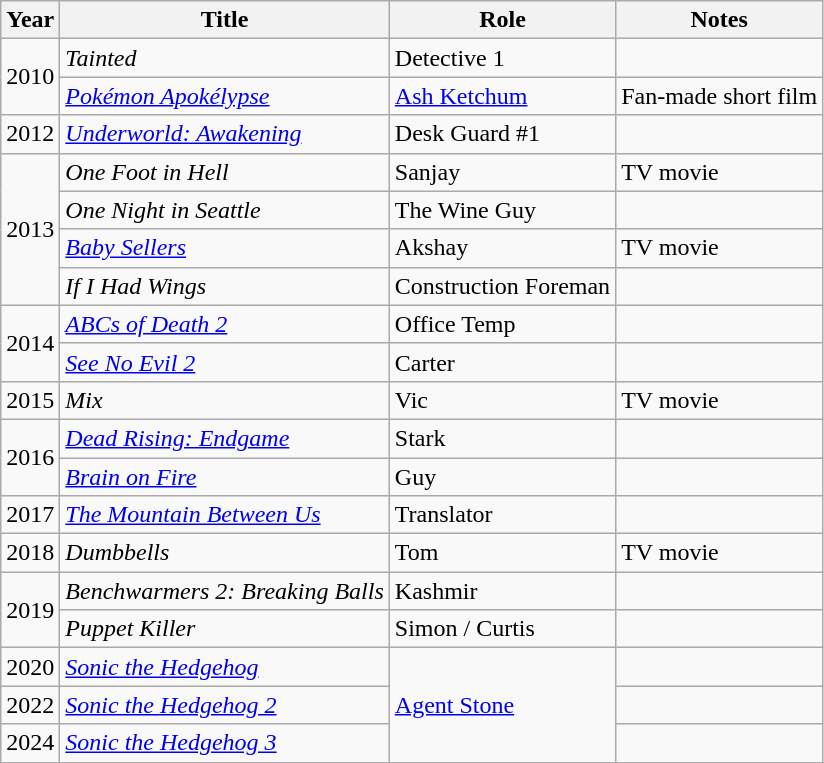<table class="wikitable">
<tr>
<th>Year</th>
<th>Title</th>
<th>Role</th>
<th>Notes</th>
</tr>
<tr>
<td rowspan="2">2010</td>
<td><em>Tainted</em></td>
<td>Detective 1</td>
<td></td>
</tr>
<tr>
<td><em><a href='#'>Pokémon Apokélypse</a></em></td>
<td><a href='#'>Ash Ketchum</a></td>
<td>Fan-made short film</td>
</tr>
<tr>
<td>2012</td>
<td><em><a href='#'>Underworld: Awakening</a></em></td>
<td>Desk Guard #1</td>
<td></td>
</tr>
<tr>
<td rowspan="4">2013</td>
<td><em>One Foot in Hell</em></td>
<td>Sanjay</td>
<td>TV movie</td>
</tr>
<tr>
<td><em>One Night in Seattle</em></td>
<td>The Wine Guy</td>
<td></td>
</tr>
<tr>
<td><em><a href='#'>Baby Sellers</a></em></td>
<td>Akshay</td>
<td>TV movie</td>
</tr>
<tr>
<td><em>If I Had Wings</em></td>
<td>Construction Foreman</td>
<td></td>
</tr>
<tr>
<td rowspan="2">2014</td>
<td><em><a href='#'>ABCs of Death 2</a></em></td>
<td>Office Temp</td>
<td></td>
</tr>
<tr>
<td><em><a href='#'>See No Evil 2</a></em></td>
<td>Carter</td>
<td></td>
</tr>
<tr>
<td>2015</td>
<td><em>Mix</em></td>
<td>Vic</td>
<td>TV movie</td>
</tr>
<tr>
<td rowspan="2">2016</td>
<td><em><a href='#'>Dead Rising: Endgame</a></em></td>
<td>Stark</td>
<td></td>
</tr>
<tr>
<td><em><a href='#'>Brain on Fire</a></em></td>
<td>Guy</td>
<td></td>
</tr>
<tr>
<td>2017</td>
<td><em><a href='#'>The Mountain Between Us</a></em></td>
<td>Translator</td>
<td></td>
</tr>
<tr>
<td>2018</td>
<td><em>Dumbbells</em></td>
<td>Tom</td>
<td>TV movie</td>
</tr>
<tr>
<td rowspan="2">2019</td>
<td><em>Benchwarmers 2: Breaking Balls</em></td>
<td>Kashmir</td>
<td></td>
</tr>
<tr>
<td><em>Puppet Killer</em></td>
<td>Simon / Curtis</td>
<td></td>
</tr>
<tr>
<td>2020</td>
<td><em><a href='#'>Sonic the Hedgehog</a></em></td>
<td rowspan="3"><a href='#'>Agent Stone</a></td>
<td></td>
</tr>
<tr>
<td>2022</td>
<td><em><a href='#'>Sonic the Hedgehog 2</a></em></td>
<td></td>
</tr>
<tr>
<td>2024</td>
<td><em><a href='#'>Sonic the Hedgehog 3</a></em></td>
<td></td>
</tr>
</table>
